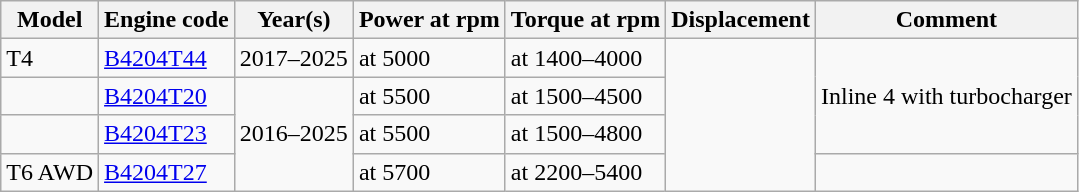<table class="wikitable collapsible sortable">
<tr>
<th>Model</th>
<th>Engine code</th>
<th>Year(s)</th>
<th>Power at rpm</th>
<th>Torque at rpm</th>
<th>Displacement</th>
<th>Comment</th>
</tr>
<tr>
<td>T4</td>
<td><a href='#'>B4204T44</a></td>
<td>2017–2025</td>
<td> at 5000</td>
<td> at 1400–4000</td>
<td rowspan="4"></td>
<td rowspan="3">Inline 4 with turbocharger</td>
</tr>
<tr>
<td></td>
<td><a href='#'>B4204T20</a></td>
<td rowspan="3">2016–2025</td>
<td> at 5500</td>
<td> at 1500–4500</td>
</tr>
<tr>
<td></td>
<td><a href='#'>B4204T23</a></td>
<td> at 5500</td>
<td> at 1500–4800</td>
</tr>
<tr>
<td>T6 AWD</td>
<td><a href='#'>B4204T27</a></td>
<td> at 5700</td>
<td> at 2200–5400</td>
<td></td>
</tr>
</table>
